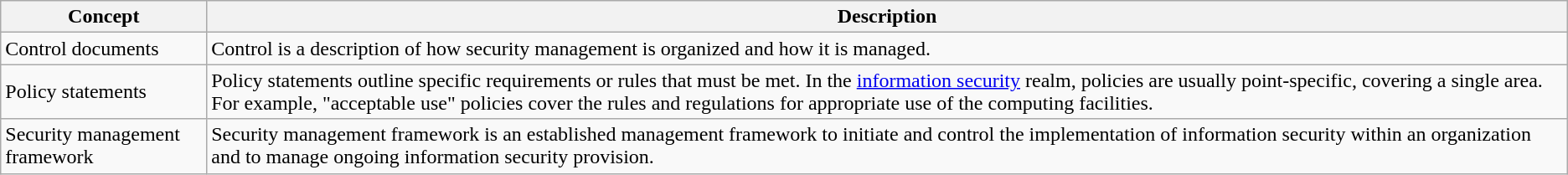<table class="wikitable">
<tr>
<th>Concept</th>
<th>Description</th>
</tr>
<tr>
<td>Control documents</td>
<td>Control is a description of how security management is organized and how it is managed.</td>
</tr>
<tr>
<td>Policy statements</td>
<td>Policy statements outline specific requirements or rules that must be met. In the <a href='#'>information security</a> realm, policies are usually point-specific, covering a single area. For example, "acceptable use" policies cover the rules and regulations for appropriate use of the computing facilities.</td>
</tr>
<tr>
<td>Security management framework</td>
<td>Security management framework is an established management framework to initiate and control the implementation of information security within an organization and to manage ongoing information security provision.</td>
</tr>
</table>
